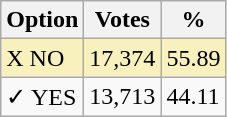<table class="wikitable">
<tr>
<th>Option</th>
<th>Votes</th>
<th>%</th>
</tr>
<tr>
<td style=background:#f8f1bd>X NO</td>
<td style=background:#f8f1bd>17,374</td>
<td style=background:#f8f1bd>55.89</td>
</tr>
<tr>
<td>✓ YES</td>
<td>13,713</td>
<td>44.11</td>
</tr>
</table>
